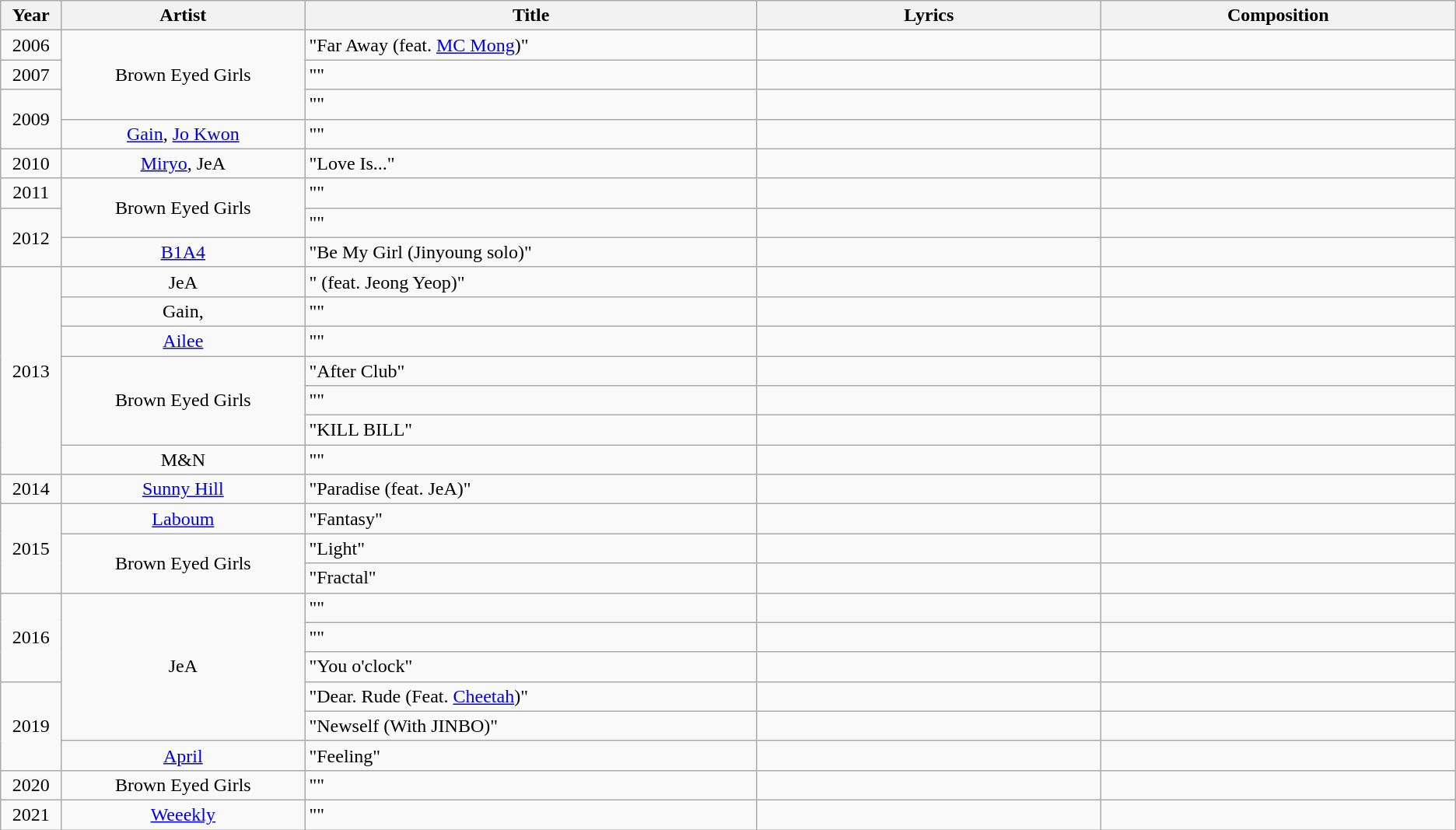<table class="wikitable" style="text-align:center">
<tr>
<th rowspan="1" style="width:3em">Year</th>
<th rowspan="1" style="width:15em">Artist</th>
<th rowspan="1" style="width:29em">Title</th>
<th rowspan="1" style="width:22em">Lyrics</th>
<th rowspan="1" style="width:22em">Composition</th>
</tr>
<tr>
<td>2006</td>
<td rowspan="3" style="text-align:center">Brown Eyed Girls</td>
<td style="text-align:left">"Far Away (feat. <a href='#'>MC Mong</a>)"</td>
<td></td>
<td></td>
</tr>
<tr>
<td>2007</td>
<td style="text-align:left">"" </td>
<td></td>
<td></td>
</tr>
<tr>
<td rowspan="2">2009</td>
<td style="text-align:left">"" </td>
<td></td>
<td></td>
</tr>
<tr>
<td style="text-align:center"><a href='#'>Gain</a>, <a href='#'>Jo Kwon</a></td>
<td style="text-align:left">"" </td>
<td></td>
<td></td>
</tr>
<tr>
<td>2010</td>
<td style="text-align:center"><a href='#'>Miryo</a>, JeA</td>
<td style="text-align:left">"Love Is..."</td>
<td></td>
<td></td>
</tr>
<tr>
<td>2011</td>
<td rowspan="2" style="text-align:center">Brown Eyed Girls</td>
<td style="text-align:left">"" </td>
<td></td>
<td></td>
</tr>
<tr>
<td rowspan="2">2012</td>
<td style="text-align:left">"" </td>
<td></td>
<td></td>
</tr>
<tr>
<td style="text-align:center"><a href='#'>B1A4</a></td>
<td style="text-align:left">"Be My Girl (Jinyoung solo)"</td>
<td></td>
<td></td>
</tr>
<tr>
<td rowspan="7">2013</td>
<td style="text-align:center">JeA</td>
<td style="text-align:left">" (feat. Jeong Yeop)" </td>
<td></td>
<td></td>
</tr>
<tr>
<td style="text-align:center">Gain, </td>
<td style="text-align:left">"" </td>
<td></td>
<td></td>
</tr>
<tr>
<td style="text-align:center"><a href='#'>Ailee</a></td>
<td style="text-align:left">"" </td>
<td></td>
<td></td>
</tr>
<tr>
<td rowspan="3" style="text-align:center">Brown Eyed Girls</td>
<td style="text-align:left">"After Club"</td>
<td></td>
<td></td>
</tr>
<tr>
<td style="text-align:left">"" </td>
<td></td>
<td></td>
</tr>
<tr>
<td style="text-align:left">"KILL BILL"</td>
<td></td>
<td></td>
</tr>
<tr>
<td style="text-align:center">M&N</td>
<td style="text-align:left">"" </td>
<td></td>
<td></td>
</tr>
<tr>
<td>2014</td>
<td style="text-align:center"><a href='#'>Sunny Hill</a></td>
<td style="text-align:left">"Paradise (feat. JeA)"</td>
<td></td>
<td></td>
</tr>
<tr>
<td rowspan="3">2015</td>
<td style="text-align:center"><a href='#'>Laboum</a></td>
<td style="text-align:left">"Fantasy"</td>
<td></td>
<td></td>
</tr>
<tr>
<td rowspan="2" style="text-align:center">Brown Eyed Girls</td>
<td style="text-align:left">"Light"</td>
<td></td>
<td></td>
</tr>
<tr>
<td style="text-align:left">"Fractal"</td>
<td></td>
<td></td>
</tr>
<tr>
<td rowspan="3">2016</td>
<td rowspan="5" style="text-align:center">JeA</td>
<td style="text-align:left">"" </td>
<td></td>
<td></td>
</tr>
<tr>
<td style="text-align:left">"" </td>
<td></td>
<td></td>
</tr>
<tr>
<td style="text-align:left">"You o'clock"</td>
<td></td>
<td></td>
</tr>
<tr>
<td rowspan="3">2019</td>
<td style="text-align:left">"Dear. Rude (Feat. <a href='#'>Cheetah</a>)"</td>
<td></td>
<td></td>
</tr>
<tr>
<td style="text-align:left">"Newself (With JINBO)"</td>
<td></td>
<td></td>
</tr>
<tr>
<td style="text-align:center"><a href='#'>April</a></td>
<td style="text-align:left">"Feeling"</td>
<td></td>
<td></td>
</tr>
<tr>
<td>2020</td>
<td style="text-align:center">Brown Eyed Girls</td>
<td style="text-align:left">"" </td>
<td></td>
<td></td>
</tr>
<tr>
<td>2021</td>
<td style="text-align:center"><a href='#'>Weeekly</a></td>
<td style="text-align:left">"" </td>
<td></td>
<td></td>
</tr>
</table>
